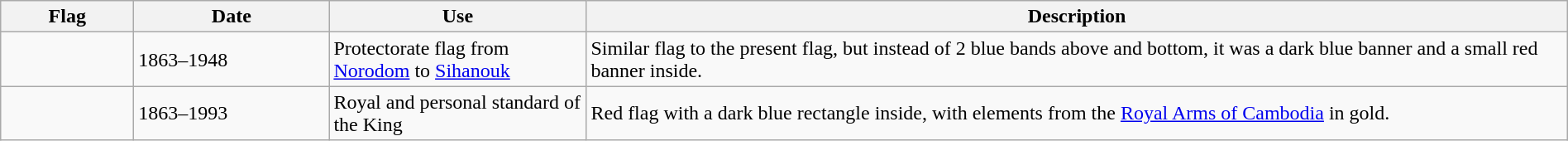<table class="wikitable" style="width:100%">
<tr>
<th width="100px">Flag</th>
<th width="150px">Date</th>
<th width="200px">Use</th>
<th style="min-width:250px">Description</th>
</tr>
<tr>
<td></td>
<td>1863–1948</td>
<td>Protectorate flag from <a href='#'>Norodom</a> to <a href='#'>Sihanouk</a></td>
<td>Similar flag to the present flag, but instead of 2 blue bands above and bottom, it was a dark blue banner and a small red banner inside.</td>
</tr>
<tr>
<td></td>
<td>1863–1993</td>
<td>Royal and personal standard of the King</td>
<td>Red flag with a dark blue rectangle inside, with elements from the <a href='#'>Royal Arms of Cambodia</a> in gold.</td>
</tr>
</table>
